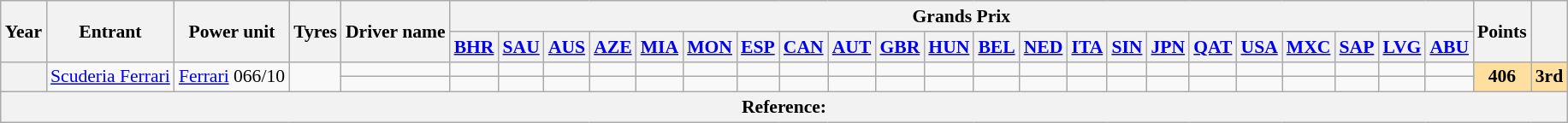<table class="wikitable" style="text-align:center; font-size:90%">
<tr>
<th rowspan="2">Year</th>
<th rowspan="2">Entrant</th>
<th rowspan="2">Power unit</th>
<th rowspan="2">Tyres</th>
<th rowspan="2">Driver name</th>
<th colspan="22">Grands Prix</th>
<th rowspan="2">Points</th>
<th rowspan="2"></th>
</tr>
<tr>
<th><a href='#'>BHR</a></th>
<th><a href='#'>SAU</a></th>
<th><a href='#'>AUS</a></th>
<th><a href='#'>AZE</a></th>
<th><a href='#'>MIA</a></th>
<th><a href='#'>MON</a></th>
<th><a href='#'>ESP</a></th>
<th><a href='#'>CAN</a></th>
<th><a href='#'>AUT</a></th>
<th><a href='#'>GBR</a></th>
<th><a href='#'>HUN</a></th>
<th><a href='#'>BEL</a></th>
<th><a href='#'>NED</a></th>
<th><a href='#'>ITA</a></th>
<th><a href='#'>SIN</a></th>
<th><a href='#'>JPN</a></th>
<th><a href='#'>QAT</a></th>
<th><a href='#'>USA</a></th>
<th><a href='#'>MXC</a></th>
<th><a href='#'>SAP</a></th>
<th><a href='#'>LVG</a></th>
<th><a href='#'>ABU</a></th>
</tr>
<tr>
<th rowspan="2"></th>
<td rowspan="2"><a href='#'>Scuderia Ferrari</a></td>
<td rowspan="2"><a href='#'>Ferrari</a> 066/10</td>
<td rowspan="2"></td>
<td align=left></td>
<td></td>
<td></td>
<td></td>
<td></td>
<td></td>
<td></td>
<td></td>
<td></td>
<td></td>
<td></td>
<td></td>
<td></td>
<td></td>
<td></td>
<td></td>
<td></td>
<td></td>
<td></td>
<td></td>
<td></td>
<td></td>
<td></td>
<th rowspan="2" style="background:#ffdf9f;">406</th>
<th rowspan="2" style="background:#ffdf9f;">3rd</th>
</tr>
<tr>
<td align=left></td>
<td></td>
<td></td>
<td></td>
<td></td>
<td></td>
<td></td>
<td></td>
<td></td>
<td></td>
<td></td>
<td></td>
<td></td>
<td></td>
<td></td>
<td></td>
<td></td>
<td></td>
<td></td>
<td></td>
<td></td>
<td></td>
<td></td>
</tr>
<tr>
<th colspan="29">Reference:</th>
</tr>
</table>
